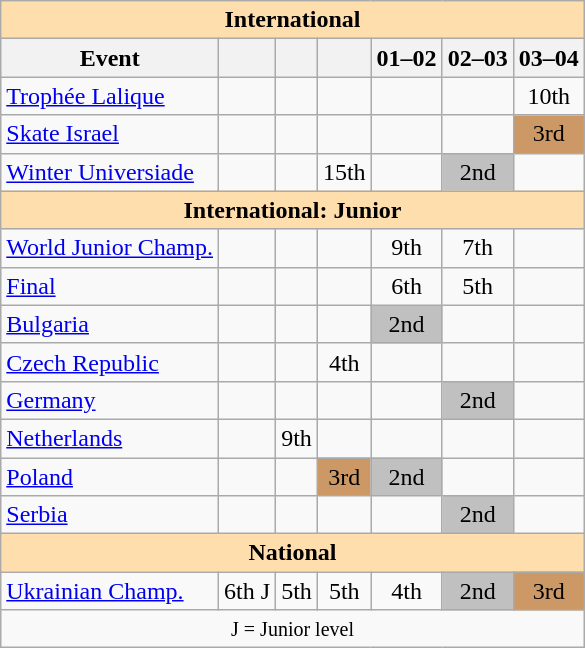<table class="wikitable" style="text-align:center">
<tr>
<th style="background-color: #ffdead; " colspan=7 align=center>International</th>
</tr>
<tr>
<th>Event</th>
<th></th>
<th></th>
<th></th>
<th>01–02</th>
<th>02–03</th>
<th>03–04</th>
</tr>
<tr>
<td align=left> <a href='#'>Trophée Lalique</a></td>
<td></td>
<td></td>
<td></td>
<td></td>
<td></td>
<td>10th</td>
</tr>
<tr>
<td align=left><a href='#'>Skate Israel</a></td>
<td></td>
<td></td>
<td></td>
<td></td>
<td></td>
<td bgcolor=cc9966>3rd</td>
</tr>
<tr>
<td align=left><a href='#'>Winter Universiade</a></td>
<td></td>
<td></td>
<td>15th</td>
<td></td>
<td bgcolor=silver>2nd</td>
<td></td>
</tr>
<tr>
<th style="background-color: #ffdead; " colspan=7 align=center>International: Junior</th>
</tr>
<tr>
<td align=left><a href='#'>World Junior Champ.</a></td>
<td></td>
<td></td>
<td></td>
<td>9th</td>
<td>7th</td>
<td></td>
</tr>
<tr>
<td align=left> <a href='#'>Final</a></td>
<td></td>
<td></td>
<td></td>
<td>6th</td>
<td>5th</td>
<td></td>
</tr>
<tr>
<td align=left> <a href='#'>Bulgaria</a></td>
<td></td>
<td></td>
<td></td>
<td bgcolor=silver>2nd</td>
<td></td>
<td></td>
</tr>
<tr>
<td align=left> <a href='#'>Czech Republic</a></td>
<td></td>
<td></td>
<td>4th</td>
<td></td>
<td></td>
<td></td>
</tr>
<tr>
<td align=left> <a href='#'>Germany</a></td>
<td></td>
<td></td>
<td></td>
<td></td>
<td bgcolor=silver>2nd</td>
<td></td>
</tr>
<tr>
<td align=left> <a href='#'>Netherlands</a></td>
<td></td>
<td>9th</td>
<td></td>
<td></td>
<td></td>
<td></td>
</tr>
<tr>
<td align=left> <a href='#'>Poland</a></td>
<td></td>
<td></td>
<td bgcolor=cc9966>3rd</td>
<td bgcolor=silver>2nd</td>
<td></td>
<td></td>
</tr>
<tr>
<td align=left> <a href='#'>Serbia</a></td>
<td></td>
<td></td>
<td></td>
<td></td>
<td bgcolor=silver>2nd</td>
<td></td>
</tr>
<tr>
<th style="background-color: #ffdead; " colspan=7 align=center>National</th>
</tr>
<tr>
<td align=left><a href='#'>Ukrainian Champ.</a></td>
<td>6th J</td>
<td>5th</td>
<td>5th</td>
<td>4th</td>
<td bgcolor=silver>2nd</td>
<td bgcolor=cc9966>3rd</td>
</tr>
<tr>
<td colspan=7 align=center><small> J = Junior level </small></td>
</tr>
</table>
